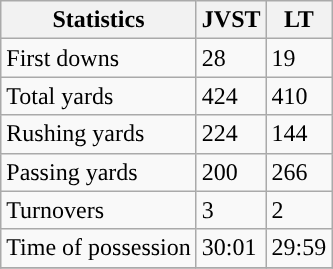<table class="wikitable" style="float: left;">
<tr>
<th>Statistics</th>
<th>JVST</th>
<th>LT</th>
</tr>
<tr>
<td>First downs</td>
<td>28</td>
<td>19</td>
</tr>
<tr>
<td>Total yards</td>
<td>424</td>
<td>410</td>
</tr>
<tr>
<td>Rushing yards</td>
<td>224</td>
<td>144</td>
</tr>
<tr>
<td>Passing yards</td>
<td>200</td>
<td>266</td>
</tr>
<tr>
<td>Turnovers</td>
<td>3</td>
<td>2</td>
</tr>
<tr>
<td>Time of possession</td>
<td>30:01</td>
<td>29:59</td>
</tr>
<tr>
</tr>
</table>
